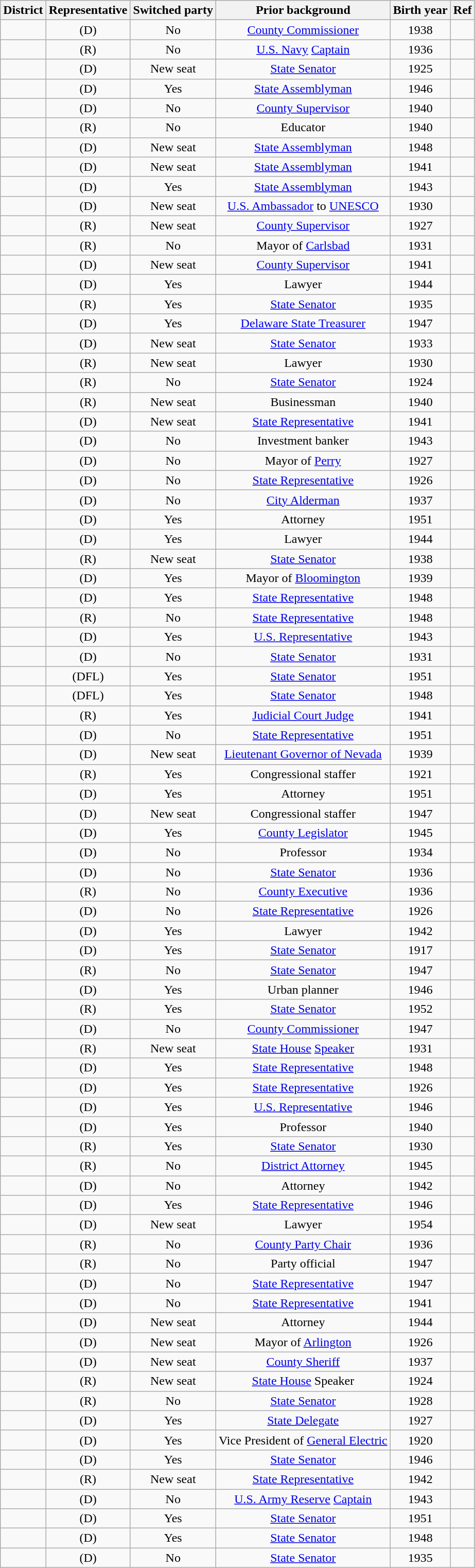<table class="sortable wikitable" style="text-align:center">
<tr>
<th>District</th>
<th>Representative</th>
<th>Switched party</th>
<th>Prior background</th>
<th>Birth year</th>
<th>Ref</th>
</tr>
<tr>
<td></td>
<td> (D)</td>
<td>No</td>
<td><a href='#'>County Commissioner</a></td>
<td>1938</td>
<td></td>
</tr>
<tr>
<td></td>
<td> (R)</td>
<td>No</td>
<td><a href='#'>U.S. Navy</a> <a href='#'>Captain</a></td>
<td>1936</td>
<td></td>
</tr>
<tr>
<td></td>
<td> (D)</td>
<td>New seat</td>
<td><a href='#'>State Senator</a></td>
<td>1925</td>
<td></td>
</tr>
<tr>
<td></td>
<td> (D)</td>
<td>Yes</td>
<td><a href='#'>State Assemblyman</a></td>
<td>1946</td>
<td></td>
</tr>
<tr>
<td></td>
<td> (D)</td>
<td>No</td>
<td><a href='#'>County Supervisor</a></td>
<td>1940</td>
<td></td>
</tr>
<tr>
<td></td>
<td> (R)</td>
<td>No</td>
<td>Educator</td>
<td>1940</td>
<td></td>
</tr>
<tr>
<td></td>
<td> (D)</td>
<td>New seat</td>
<td><a href='#'>State Assemblyman</a></td>
<td>1948</td>
<td></td>
</tr>
<tr>
<td></td>
<td> (D)</td>
<td>New seat</td>
<td><a href='#'>State Assemblyman</a></td>
<td>1941</td>
<td></td>
</tr>
<tr>
<td></td>
<td> (D)</td>
<td>Yes</td>
<td><a href='#'>State Assemblyman</a></td>
<td>1943</td>
<td></td>
</tr>
<tr>
<td></td>
<td> (D)</td>
<td>New seat</td>
<td><a href='#'>U.S. Ambassador</a> to <a href='#'>UNESCO</a></td>
<td>1930</td>
<td></td>
</tr>
<tr>
<td></td>
<td> (R)</td>
<td>New seat</td>
<td><a href='#'>County Supervisor</a></td>
<td>1927</td>
<td></td>
</tr>
<tr>
<td></td>
<td> (R)</td>
<td>No</td>
<td>Mayor of <a href='#'>Carlsbad</a></td>
<td>1931</td>
<td></td>
</tr>
<tr>
<td></td>
<td> (D)</td>
<td>New seat</td>
<td><a href='#'>County Supervisor</a></td>
<td>1941</td>
<td></td>
</tr>
<tr>
<td></td>
<td> (D)</td>
<td>Yes</td>
<td>Lawyer</td>
<td>1944</td>
<td></td>
</tr>
<tr>
<td></td>
<td> (R)</td>
<td>Yes</td>
<td><a href='#'>State Senator</a></td>
<td>1935</td>
<td></td>
</tr>
<tr>
<td></td>
<td> (D)</td>
<td>Yes</td>
<td><a href='#'>Delaware State Treasurer</a></td>
<td>1947</td>
<td></td>
</tr>
<tr>
<td></td>
<td> (D)</td>
<td>New seat</td>
<td><a href='#'>State Senator</a></td>
<td>1933</td>
<td></td>
</tr>
<tr>
<td></td>
<td> (R)</td>
<td>New seat</td>
<td>Lawyer</td>
<td>1930</td>
<td></td>
</tr>
<tr>
<td></td>
<td> (R)</td>
<td>No</td>
<td><a href='#'>State Senator</a></td>
<td>1924</td>
<td></td>
</tr>
<tr>
<td></td>
<td> (R)</td>
<td>New seat</td>
<td>Businessman</td>
<td>1940</td>
<td></td>
</tr>
<tr>
<td></td>
<td> (D)</td>
<td>New seat</td>
<td><a href='#'>State Representative</a></td>
<td>1941</td>
<td></td>
</tr>
<tr>
<td></td>
<td> (D)</td>
<td>No</td>
<td>Investment banker</td>
<td>1943</td>
<td></td>
</tr>
<tr>
<td></td>
<td> (D)</td>
<td>No</td>
<td>Mayor of <a href='#'>Perry</a></td>
<td>1927</td>
<td></td>
</tr>
<tr>
<td></td>
<td> (D)</td>
<td>No</td>
<td><a href='#'>State Representative</a></td>
<td>1926</td>
<td></td>
</tr>
<tr>
<td></td>
<td> (D)</td>
<td>No</td>
<td><a href='#'>City Alderman</a></td>
<td>1937</td>
<td></td>
</tr>
<tr>
<td></td>
<td> (D)</td>
<td>Yes</td>
<td>Attorney</td>
<td>1951</td>
<td></td>
</tr>
<tr>
<td></td>
<td> (D)</td>
<td>Yes</td>
<td>Lawyer</td>
<td>1944</td>
<td></td>
</tr>
<tr>
<td></td>
<td> (R)</td>
<td>New seat</td>
<td><a href='#'>State Senator</a></td>
<td>1938</td>
<td></td>
</tr>
<tr>
<td></td>
<td> (D)</td>
<td>Yes</td>
<td>Mayor of <a href='#'>Bloomington</a></td>
<td>1939</td>
<td></td>
</tr>
<tr>
<td></td>
<td> (D)</td>
<td>Yes</td>
<td><a href='#'>State Representative</a></td>
<td>1948</td>
<td></td>
</tr>
<tr>
<td></td>
<td> (R)</td>
<td>No</td>
<td><a href='#'>State Representative</a></td>
<td>1948</td>
<td></td>
</tr>
<tr>
<td></td>
<td> (D)</td>
<td>Yes</td>
<td><a href='#'>U.S. Representative</a></td>
<td>1943</td>
<td></td>
</tr>
<tr>
<td></td>
<td> (D)</td>
<td>No</td>
<td><a href='#'>State Senator</a></td>
<td>1931</td>
<td></td>
</tr>
<tr>
<td></td>
<td> (DFL)</td>
<td>Yes</td>
<td><a href='#'>State Senator</a></td>
<td>1951</td>
<td></td>
</tr>
<tr>
<td></td>
<td> (DFL)</td>
<td>Yes</td>
<td><a href='#'>State Senator</a></td>
<td>1948</td>
<td></td>
</tr>
<tr>
<td></td>
<td> (R)</td>
<td>Yes</td>
<td><a href='#'>Judicial Court Judge</a></td>
<td>1941</td>
<td></td>
</tr>
<tr>
<td></td>
<td> (D)</td>
<td>No</td>
<td><a href='#'>State Representative</a></td>
<td>1951</td>
<td></td>
</tr>
<tr>
<td></td>
<td> (D)</td>
<td>New seat</td>
<td><a href='#'>Lieutenant Governor of Nevada</a></td>
<td>1939</td>
<td></td>
</tr>
<tr>
<td></td>
<td> (R)</td>
<td>Yes</td>
<td>Congressional staffer</td>
<td>1921</td>
<td></td>
</tr>
<tr>
<td></td>
<td> (D)</td>
<td>Yes</td>
<td>Attorney</td>
<td>1951</td>
<td></td>
</tr>
<tr>
<td></td>
<td> (D)</td>
<td>New seat</td>
<td>Congressional staffer</td>
<td>1947</td>
<td></td>
</tr>
<tr>
<td></td>
<td> (D)</td>
<td>Yes</td>
<td><a href='#'>County Legislator</a></td>
<td>1945</td>
<td></td>
</tr>
<tr>
<td></td>
<td> (D)</td>
<td>No</td>
<td>Professor</td>
<td>1934</td>
<td></td>
</tr>
<tr>
<td></td>
<td> (D)</td>
<td>No</td>
<td><a href='#'>State Senator</a></td>
<td>1936</td>
<td></td>
</tr>
<tr>
<td></td>
<td> (R)</td>
<td>No</td>
<td><a href='#'>County Executive</a></td>
<td>1936</td>
<td></td>
</tr>
<tr>
<td></td>
<td> (D)</td>
<td>No</td>
<td><a href='#'>State Representative</a></td>
<td>1926</td>
<td></td>
</tr>
<tr>
<td></td>
<td> (D)</td>
<td>Yes</td>
<td>Lawyer</td>
<td>1942</td>
<td></td>
</tr>
<tr>
<td></td>
<td> (D)</td>
<td>Yes</td>
<td><a href='#'>State Senator</a></td>
<td>1917</td>
<td></td>
</tr>
<tr>
<td></td>
<td> (R)</td>
<td>No</td>
<td><a href='#'>State Senator</a></td>
<td>1947</td>
<td></td>
</tr>
<tr>
<td></td>
<td> (D)</td>
<td>Yes</td>
<td>Urban planner</td>
<td>1946</td>
<td></td>
</tr>
<tr>
<td></td>
<td> (R)</td>
<td>Yes</td>
<td><a href='#'>State Senator</a></td>
<td>1952</td>
<td></td>
</tr>
<tr>
<td></td>
<td> (D)</td>
<td>No</td>
<td><a href='#'>County Commissioner</a></td>
<td>1947</td>
<td></td>
</tr>
<tr>
<td></td>
<td> (R)</td>
<td>New seat</td>
<td><a href='#'>State House</a> <a href='#'>Speaker</a></td>
<td>1931</td>
<td></td>
</tr>
<tr>
<td></td>
<td> (D)</td>
<td>Yes</td>
<td><a href='#'>State Representative</a></td>
<td>1948</td>
<td></td>
</tr>
<tr>
<td></td>
<td> (D)</td>
<td>Yes</td>
<td><a href='#'>State Representative</a></td>
<td>1926</td>
<td></td>
</tr>
<tr>
<td></td>
<td> (D)</td>
<td>Yes</td>
<td><a href='#'>U.S. Representative</a></td>
<td>1946</td>
<td></td>
</tr>
<tr>
<td></td>
<td> (D)</td>
<td>Yes</td>
<td>Professor</td>
<td>1940</td>
<td></td>
</tr>
<tr>
<td></td>
<td> (R)</td>
<td>Yes</td>
<td><a href='#'>State Senator</a></td>
<td>1930</td>
<td></td>
</tr>
<tr>
<td></td>
<td> (R)</td>
<td>No</td>
<td><a href='#'>District Attorney</a></td>
<td>1945</td>
<td></td>
</tr>
<tr>
<td></td>
<td> (D)</td>
<td>No</td>
<td>Attorney</td>
<td>1942</td>
<td></td>
</tr>
<tr>
<td></td>
<td> (D)</td>
<td>Yes</td>
<td><a href='#'>State Representative</a></td>
<td>1946</td>
<td></td>
</tr>
<tr>
<td></td>
<td> (D)</td>
<td>New seat</td>
<td>Lawyer</td>
<td>1954</td>
<td></td>
</tr>
<tr>
<td></td>
<td> (R)</td>
<td>No</td>
<td><a href='#'>County Party Chair</a></td>
<td>1936</td>
<td></td>
</tr>
<tr>
<td></td>
<td> (R)</td>
<td>No</td>
<td>Party official</td>
<td>1947</td>
<td></td>
</tr>
<tr>
<td></td>
<td> (D)</td>
<td>No</td>
<td><a href='#'>State Representative</a></td>
<td>1947</td>
<td></td>
</tr>
<tr>
<td></td>
<td> (D)</td>
<td>No</td>
<td><a href='#'>State Representative</a></td>
<td>1941</td>
<td></td>
</tr>
<tr>
<td></td>
<td> (D)</td>
<td>New seat</td>
<td>Attorney</td>
<td>1944</td>
<td></td>
</tr>
<tr>
<td></td>
<td> (D)</td>
<td>New seat</td>
<td>Mayor of <a href='#'>Arlington</a></td>
<td>1926</td>
<td></td>
</tr>
<tr>
<td></td>
<td> (D)</td>
<td>New seat</td>
<td><a href='#'>County Sheriff</a></td>
<td>1937</td>
<td></td>
</tr>
<tr>
<td></td>
<td> (R)</td>
<td>New seat</td>
<td><a href='#'>State House</a> Speaker</td>
<td>1924</td>
<td></td>
</tr>
<tr>
<td></td>
<td> (R)</td>
<td>No</td>
<td><a href='#'>State Senator</a></td>
<td>1928</td>
<td></td>
</tr>
<tr>
<td></td>
<td> (D)</td>
<td>Yes</td>
<td><a href='#'>State Delegate</a></td>
<td>1927</td>
<td></td>
</tr>
<tr>
<td></td>
<td> (D)</td>
<td>Yes</td>
<td>Vice President of <a href='#'>General Electric</a></td>
<td>1920</td>
<td></td>
</tr>
<tr>
<td></td>
<td> (D)</td>
<td>Yes</td>
<td><a href='#'>State Senator</a></td>
<td>1946</td>
<td></td>
</tr>
<tr>
<td></td>
<td> (R)</td>
<td>New seat</td>
<td><a href='#'>State Representative</a></td>
<td>1942</td>
<td></td>
</tr>
<tr>
<td></td>
<td> (D)</td>
<td>No</td>
<td><a href='#'>U.S. Army Reserve</a> <a href='#'>Captain</a></td>
<td>1943</td>
<td></td>
</tr>
<tr>
<td></td>
<td> (D)</td>
<td>Yes</td>
<td><a href='#'>State Senator</a></td>
<td>1951</td>
<td></td>
</tr>
<tr>
<td></td>
<td> (D)</td>
<td>Yes</td>
<td><a href='#'>State Senator</a></td>
<td>1948</td>
<td></td>
</tr>
<tr>
<td></td>
<td> (D)</td>
<td>No</td>
<td><a href='#'>State Senator</a></td>
<td>1935</td>
<td></td>
</tr>
</table>
